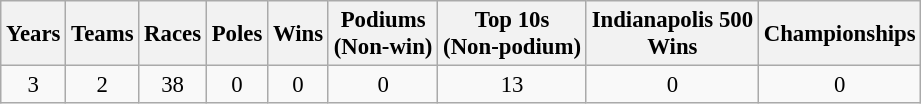<table class="wikitable" style="text-align:center; font-size:95%">
<tr>
<th>Years</th>
<th>Teams</th>
<th>Races</th>
<th>Poles</th>
<th>Wins</th>
<th>Podiums<br>(Non-win)</th>
<th>Top 10s<br>(Non-podium)</th>
<th>Indianapolis 500<br>Wins</th>
<th>Championships</th>
</tr>
<tr>
<td>3</td>
<td>2</td>
<td>38</td>
<td>0</td>
<td>0</td>
<td>0</td>
<td>13</td>
<td>0</td>
<td>0</td>
</tr>
</table>
